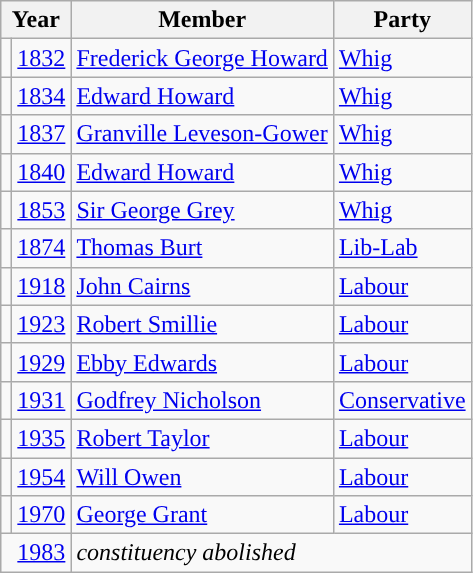<table class="wikitable">
<tr>
<th colspan="2">Year</th>
<th>Member</th>
<th>Party</th>
</tr>
<tr>
<td style="color:inherit;background-color: "></td>
<td><a href='#'>1832</a></td>
<td><a href='#'>Frederick George Howard</a></td>
<td><a href='#'>Whig</a></td>
</tr>
<tr>
<td style="color:inherit;background-color: "></td>
<td><a href='#'>1834</a></td>
<td><a href='#'>Edward Howard</a></td>
<td><a href='#'>Whig</a></td>
</tr>
<tr>
<td style="color:inherit;background-color: "></td>
<td><a href='#'>1837</a></td>
<td><a href='#'>Granville Leveson-Gower</a></td>
<td><a href='#'>Whig</a></td>
</tr>
<tr>
<td style="color:inherit;background-color: "></td>
<td><a href='#'>1840</a></td>
<td><a href='#'>Edward Howard</a></td>
<td><a href='#'>Whig</a></td>
</tr>
<tr>
<td style="color:inherit;background-color: "></td>
<td><a href='#'>1853</a></td>
<td><a href='#'>Sir George Grey</a></td>
<td><a href='#'>Whig</a></td>
</tr>
<tr>
<td style="color:inherit;background-color: "></td>
<td><a href='#'>1874</a></td>
<td><a href='#'>Thomas Burt</a></td>
<td><a href='#'>Lib-Lab</a></td>
</tr>
<tr>
<td style="color:inherit;background-color: "></td>
<td><a href='#'>1918</a></td>
<td><a href='#'>John Cairns</a></td>
<td><a href='#'>Labour</a></td>
</tr>
<tr>
<td style="color:inherit;background-color: "></td>
<td><a href='#'>1923</a></td>
<td><a href='#'>Robert Smillie</a></td>
<td><a href='#'>Labour</a></td>
</tr>
<tr>
<td style="color:inherit;background-color: "></td>
<td><a href='#'>1929</a></td>
<td><a href='#'>Ebby Edwards</a></td>
<td><a href='#'>Labour</a></td>
</tr>
<tr>
<td style="color:inherit;background-color: "></td>
<td><a href='#'>1931</a></td>
<td><a href='#'>Godfrey Nicholson</a></td>
<td><a href='#'>Conservative</a></td>
</tr>
<tr>
<td style="color:inherit;background-color: "></td>
<td><a href='#'>1935</a></td>
<td><a href='#'>Robert Taylor</a></td>
<td><a href='#'>Labour</a></td>
</tr>
<tr>
<td style="color:inherit;background-color: "></td>
<td><a href='#'>1954</a></td>
<td><a href='#'>Will Owen</a></td>
<td><a href='#'>Labour</a></td>
</tr>
<tr>
<td style="color:inherit;background-color: "></td>
<td><a href='#'>1970</a></td>
<td><a href='#'>George Grant</a></td>
<td><a href='#'>Labour</a></td>
</tr>
<tr>
<td colspan="2" align="right"><a href='#'>1983</a></td>
<td colspan="2"><em>constituency abolished</em></td>
</tr>
</table>
